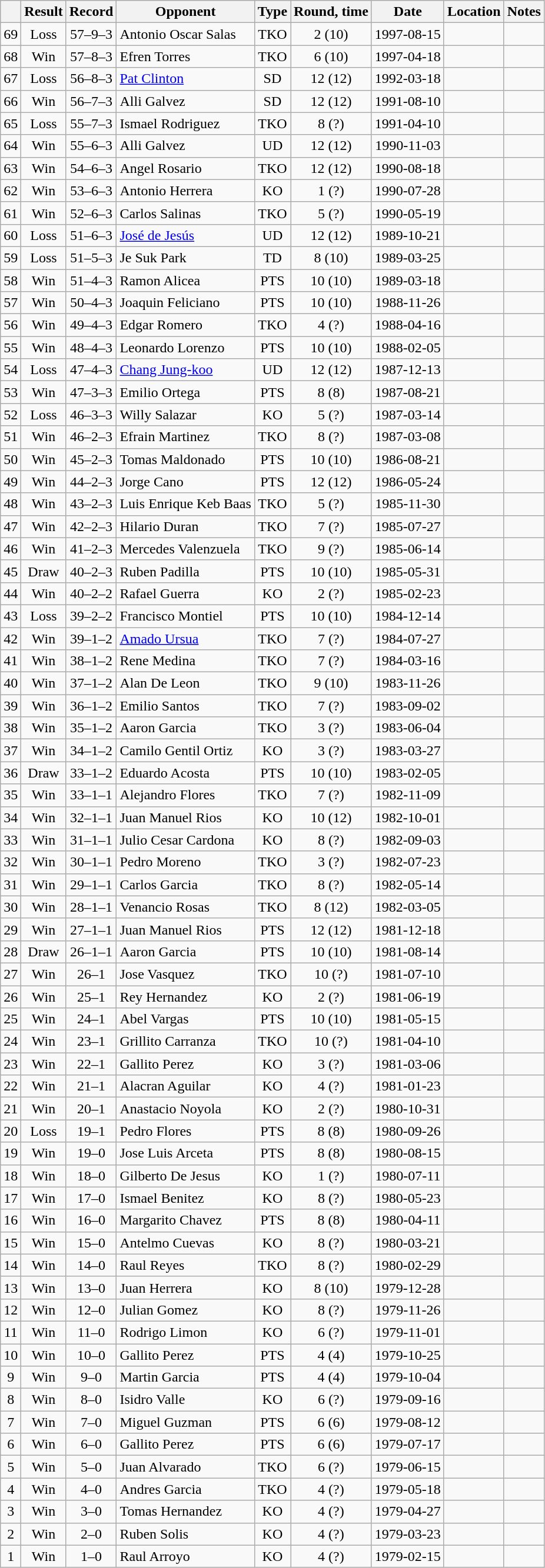<table class=wikitable style=text-align:center>
<tr>
<th></th>
<th>Result</th>
<th>Record</th>
<th>Opponent</th>
<th>Type</th>
<th>Round, time</th>
<th>Date</th>
<th>Location</th>
<th>Notes</th>
</tr>
<tr>
<td>69</td>
<td>Loss</td>
<td>57–9–3</td>
<td align=left>Antonio Oscar Salas</td>
<td>TKO</td>
<td>2 (10)</td>
<td>1997-08-15</td>
<td align=left></td>
<td align=left></td>
</tr>
<tr>
<td>68</td>
<td>Win</td>
<td>57–8–3</td>
<td align=left>Efren Torres</td>
<td>TKO</td>
<td>6 (10)</td>
<td>1997-04-18</td>
<td align=left></td>
<td align=left></td>
</tr>
<tr>
<td>67</td>
<td>Loss</td>
<td>56–8–3</td>
<td align=left><a href='#'>Pat Clinton</a></td>
<td>SD</td>
<td>12 (12)</td>
<td>1992-03-18</td>
<td align=left></td>
<td align=left></td>
</tr>
<tr>
<td>66</td>
<td>Win</td>
<td>56–7–3</td>
<td align=left>Alli Galvez</td>
<td>SD</td>
<td>12 (12)</td>
<td>1991-08-10</td>
<td align=left></td>
<td align=left></td>
</tr>
<tr>
<td>65</td>
<td>Loss</td>
<td>55–7–3</td>
<td align=left>Ismael Rodriguez</td>
<td>TKO</td>
<td>8 (?)</td>
<td>1991-04-10</td>
<td align=left></td>
<td align=left></td>
</tr>
<tr>
<td>64</td>
<td>Win</td>
<td>55–6–3</td>
<td align=left>Alli Galvez</td>
<td>UD</td>
<td>12 (12)</td>
<td>1990-11-03</td>
<td align=left></td>
<td align=left></td>
</tr>
<tr>
<td>63</td>
<td>Win</td>
<td>54–6–3</td>
<td align=left>Angel Rosario</td>
<td>TKO</td>
<td>12 (12)</td>
<td>1990-08-18</td>
<td align=left></td>
<td align=left></td>
</tr>
<tr>
<td>62</td>
<td>Win</td>
<td>53–6–3</td>
<td align=left>Antonio Herrera</td>
<td>KO</td>
<td>1 (?)</td>
<td>1990-07-28</td>
<td align=left></td>
<td align=left></td>
</tr>
<tr>
<td>61</td>
<td>Win</td>
<td>52–6–3</td>
<td align=left>Carlos Salinas</td>
<td>TKO</td>
<td>5 (?)</td>
<td>1990-05-19</td>
<td align=left></td>
<td align=left></td>
</tr>
<tr>
<td>60</td>
<td>Loss</td>
<td>51–6–3</td>
<td align=left><a href='#'>José de Jesús</a></td>
<td>UD</td>
<td>12 (12)</td>
<td>1989-10-21</td>
<td align=left></td>
<td align=left></td>
</tr>
<tr>
<td>59</td>
<td>Loss</td>
<td>51–5–3</td>
<td align=left>Je Suk Park</td>
<td>TD</td>
<td>8 (10)</td>
<td>1989-03-25</td>
<td align=left></td>
<td align=left></td>
</tr>
<tr>
<td>58</td>
<td>Win</td>
<td>51–4–3</td>
<td align=left>Ramon Alicea</td>
<td>PTS</td>
<td>10 (10)</td>
<td>1989-03-18</td>
<td align=left></td>
<td align=left></td>
</tr>
<tr>
<td>57</td>
<td>Win</td>
<td>50–4–3</td>
<td align=left>Joaquin Feliciano</td>
<td>PTS</td>
<td>10 (10)</td>
<td>1988-11-26</td>
<td align=left></td>
<td align=left></td>
</tr>
<tr>
<td>56</td>
<td>Win</td>
<td>49–4–3</td>
<td align=left>Edgar Romero</td>
<td>TKO</td>
<td>4 (?)</td>
<td>1988-04-16</td>
<td align=left></td>
<td align=left></td>
</tr>
<tr>
<td>55</td>
<td>Win</td>
<td>48–4–3</td>
<td align=left>Leonardo Lorenzo</td>
<td>PTS</td>
<td>10 (10)</td>
<td>1988-02-05</td>
<td align=left></td>
<td align=left></td>
</tr>
<tr>
<td>54</td>
<td>Loss</td>
<td>47–4–3</td>
<td align=left><a href='#'>Chang Jung-koo</a></td>
<td>UD</td>
<td>12 (12)</td>
<td>1987-12-13</td>
<td align=left></td>
<td align=left></td>
</tr>
<tr>
<td>53</td>
<td>Win</td>
<td>47–3–3</td>
<td align=left>Emilio Ortega</td>
<td>PTS</td>
<td>8 (8)</td>
<td>1987-08-21</td>
<td align=left></td>
<td align=left></td>
</tr>
<tr>
<td>52</td>
<td>Loss</td>
<td>46–3–3</td>
<td align=left>Willy Salazar</td>
<td>KO</td>
<td>5 (?)</td>
<td>1987-03-14</td>
<td align=left></td>
<td align=left></td>
</tr>
<tr>
<td>51</td>
<td>Win</td>
<td>46–2–3</td>
<td align=left>Efrain Martinez</td>
<td>TKO</td>
<td>8 (?)</td>
<td>1987-03-08</td>
<td align=left></td>
<td align=left></td>
</tr>
<tr>
<td>50</td>
<td>Win</td>
<td>45–2–3</td>
<td align=left>Tomas Maldonado</td>
<td>PTS</td>
<td>10 (10)</td>
<td>1986-08-21</td>
<td align=left></td>
<td align=left></td>
</tr>
<tr>
<td>49</td>
<td>Win</td>
<td>44–2–3</td>
<td align=left>Jorge Cano</td>
<td>PTS</td>
<td>12 (12)</td>
<td>1986-05-24</td>
<td align=left></td>
<td align=left></td>
</tr>
<tr>
<td>48</td>
<td>Win</td>
<td>43–2–3</td>
<td align=left>Luis Enrique Keb Baas</td>
<td>TKO</td>
<td>5 (?)</td>
<td>1985-11-30</td>
<td align=left></td>
<td align=left></td>
</tr>
<tr>
<td>47</td>
<td>Win</td>
<td>42–2–3</td>
<td align=left>Hilario Duran</td>
<td>TKO</td>
<td>7 (?)</td>
<td>1985-07-27</td>
<td align=left></td>
<td align=left></td>
</tr>
<tr>
<td>46</td>
<td>Win</td>
<td>41–2–3</td>
<td align=left>Mercedes Valenzuela</td>
<td>TKO</td>
<td>9 (?)</td>
<td>1985-06-14</td>
<td align=left></td>
<td align=left></td>
</tr>
<tr>
<td>45</td>
<td>Draw</td>
<td>40–2–3</td>
<td align=left>Ruben Padilla</td>
<td>PTS</td>
<td>10 (10)</td>
<td>1985-05-31</td>
<td align=left></td>
<td align=left></td>
</tr>
<tr>
<td>44</td>
<td>Win</td>
<td>40–2–2</td>
<td align=left>Rafael Guerra</td>
<td>KO</td>
<td>2 (?)</td>
<td>1985-02-23</td>
<td align=left></td>
<td align=left></td>
</tr>
<tr>
<td>43</td>
<td>Loss</td>
<td>39–2–2</td>
<td align=left>Francisco Montiel</td>
<td>PTS</td>
<td>10 (10)</td>
<td>1984-12-14</td>
<td align=left></td>
<td align=left></td>
</tr>
<tr>
<td>42</td>
<td>Win</td>
<td>39–1–2</td>
<td align=left><a href='#'>Amado Ursua</a></td>
<td>TKO</td>
<td>7 (?)</td>
<td>1984-07-27</td>
<td align=left></td>
<td align=left></td>
</tr>
<tr>
<td>41</td>
<td>Win</td>
<td>38–1–2</td>
<td align=left>Rene Medina</td>
<td>TKO</td>
<td>7 (?)</td>
<td>1984-03-16</td>
<td align=left></td>
<td align=left></td>
</tr>
<tr>
<td>40</td>
<td>Win</td>
<td>37–1–2</td>
<td align=left>Alan De Leon</td>
<td>TKO</td>
<td>9 (10)</td>
<td>1983-11-26</td>
<td align=left></td>
<td align=left></td>
</tr>
<tr>
<td>39</td>
<td>Win</td>
<td>36–1–2</td>
<td align=left>Emilio Santos</td>
<td>TKO</td>
<td>7 (?)</td>
<td>1983-09-02</td>
<td align=left></td>
<td align=left></td>
</tr>
<tr>
<td>38</td>
<td>Win</td>
<td>35–1–2</td>
<td align=left>Aaron Garcia</td>
<td>TKO</td>
<td>3 (?)</td>
<td>1983-06-04</td>
<td align=left></td>
<td align=left></td>
</tr>
<tr>
<td>37</td>
<td>Win</td>
<td>34–1–2</td>
<td align=left>Camilo Gentil Ortiz</td>
<td>KO</td>
<td>3 (?)</td>
<td>1983-03-27</td>
<td align=left></td>
<td align=left></td>
</tr>
<tr>
<td>36</td>
<td>Draw</td>
<td>33–1–2</td>
<td align=left>Eduardo Acosta</td>
<td>PTS</td>
<td>10 (10)</td>
<td>1983-02-05</td>
<td align=left></td>
<td align=left></td>
</tr>
<tr>
<td>35</td>
<td>Win</td>
<td>33–1–1</td>
<td align=left>Alejandro Flores</td>
<td>TKO</td>
<td>7 (?)</td>
<td>1982-11-09</td>
<td align=left></td>
<td align=left></td>
</tr>
<tr>
<td>34</td>
<td>Win</td>
<td>32–1–1</td>
<td align=left>Juan Manuel Rios</td>
<td>KO</td>
<td>10 (12)</td>
<td>1982-10-01</td>
<td align=left></td>
<td align=left></td>
</tr>
<tr>
<td>33</td>
<td>Win</td>
<td>31–1–1</td>
<td align=left>Julio Cesar Cardona</td>
<td>KO</td>
<td>8 (?)</td>
<td>1982-09-03</td>
<td align=left></td>
<td align=left></td>
</tr>
<tr>
<td>32</td>
<td>Win</td>
<td>30–1–1</td>
<td align=left>Pedro Moreno</td>
<td>TKO</td>
<td>3 (?)</td>
<td>1982-07-23</td>
<td align=left></td>
<td align=left></td>
</tr>
<tr>
<td>31</td>
<td>Win</td>
<td>29–1–1</td>
<td align=left>Carlos Garcia</td>
<td>TKO</td>
<td>8 (?)</td>
<td>1982-05-14</td>
<td align=left></td>
<td align=left></td>
</tr>
<tr>
<td>30</td>
<td>Win</td>
<td>28–1–1</td>
<td align=left>Venancio Rosas</td>
<td>TKO</td>
<td>8 (12)</td>
<td>1982-03-05</td>
<td align=left></td>
<td align=left></td>
</tr>
<tr>
<td>29</td>
<td>Win</td>
<td>27–1–1</td>
<td align=left>Juan Manuel Rios</td>
<td>PTS</td>
<td>12 (12)</td>
<td>1981-12-18</td>
<td align=left></td>
<td align=left></td>
</tr>
<tr>
<td>28</td>
<td>Draw</td>
<td>26–1–1</td>
<td align=left>Aaron Garcia</td>
<td>PTS</td>
<td>10 (10)</td>
<td>1981-08-14</td>
<td align=left></td>
<td align=left></td>
</tr>
<tr>
<td>27</td>
<td>Win</td>
<td>26–1</td>
<td align=left>Jose Vasquez</td>
<td>TKO</td>
<td>10 (?)</td>
<td>1981-07-10</td>
<td align=left></td>
<td align=left></td>
</tr>
<tr>
<td>26</td>
<td>Win</td>
<td>25–1</td>
<td align=left>Rey Hernandez</td>
<td>KO</td>
<td>2 (?)</td>
<td>1981-06-19</td>
<td align=left></td>
<td align=left></td>
</tr>
<tr>
<td>25</td>
<td>Win</td>
<td>24–1</td>
<td align=left>Abel Vargas</td>
<td>PTS</td>
<td>10 (10)</td>
<td>1981-05-15</td>
<td align=left></td>
<td align=left></td>
</tr>
<tr>
<td>24</td>
<td>Win</td>
<td>23–1</td>
<td align=left>Grillito Carranza</td>
<td>TKO</td>
<td>10 (?)</td>
<td>1981-04-10</td>
<td align=left></td>
<td align=left></td>
</tr>
<tr>
<td>23</td>
<td>Win</td>
<td>22–1</td>
<td align=left>Gallito Perez</td>
<td>KO</td>
<td>3 (?)</td>
<td>1981-03-06</td>
<td align=left></td>
<td align=left></td>
</tr>
<tr>
<td>22</td>
<td>Win</td>
<td>21–1</td>
<td align=left>Alacran Aguilar</td>
<td>KO</td>
<td>4 (?)</td>
<td>1981-01-23</td>
<td align=left></td>
<td align=left></td>
</tr>
<tr>
<td>21</td>
<td>Win</td>
<td>20–1</td>
<td align=left>Anastacio Noyola</td>
<td>KO</td>
<td>2 (?)</td>
<td>1980-10-31</td>
<td align=left></td>
<td align=left></td>
</tr>
<tr>
<td>20</td>
<td>Loss</td>
<td>19–1</td>
<td align=left>Pedro Flores</td>
<td>PTS</td>
<td>8 (8)</td>
<td>1980-09-26</td>
<td align=left></td>
<td align=left></td>
</tr>
<tr>
<td>19</td>
<td>Win</td>
<td>19–0</td>
<td align=left>Jose Luis Arceta</td>
<td>PTS</td>
<td>8 (8)</td>
<td>1980-08-15</td>
<td align=left></td>
<td align=left></td>
</tr>
<tr>
<td>18</td>
<td>Win</td>
<td>18–0</td>
<td align=left>Gilberto De Jesus</td>
<td>KO</td>
<td>1 (?)</td>
<td>1980-07-11</td>
<td align=left></td>
<td align=left></td>
</tr>
<tr>
<td>17</td>
<td>Win</td>
<td>17–0</td>
<td align=left>Ismael Benitez</td>
<td>KO</td>
<td>8 (?)</td>
<td>1980-05-23</td>
<td align=left></td>
<td align=left></td>
</tr>
<tr>
<td>16</td>
<td>Win</td>
<td>16–0</td>
<td align=left>Margarito Chavez</td>
<td>PTS</td>
<td>8 (8)</td>
<td>1980-04-11</td>
<td align=left></td>
<td align=left></td>
</tr>
<tr>
<td>15</td>
<td>Win</td>
<td>15–0</td>
<td align=left>Antelmo Cuevas</td>
<td>KO</td>
<td>8 (?)</td>
<td>1980-03-21</td>
<td align=left></td>
<td align=left></td>
</tr>
<tr>
<td>14</td>
<td>Win</td>
<td>14–0</td>
<td align=left>Raul Reyes</td>
<td>TKO</td>
<td>8 (?)</td>
<td>1980-02-29</td>
<td align=left></td>
<td align=left></td>
</tr>
<tr>
<td>13</td>
<td>Win</td>
<td>13–0</td>
<td align=left>Juan Herrera</td>
<td>KO</td>
<td>8 (10)</td>
<td>1979-12-28</td>
<td align=left></td>
<td align=left></td>
</tr>
<tr>
<td>12</td>
<td>Win</td>
<td>12–0</td>
<td align=left>Julian Gomez</td>
<td>KO</td>
<td>8 (?)</td>
<td>1979-11-26</td>
<td align=left></td>
<td align=left></td>
</tr>
<tr>
<td>11</td>
<td>Win</td>
<td>11–0</td>
<td align=left>Rodrigo Limon</td>
<td>KO</td>
<td>6 (?)</td>
<td>1979-11-01</td>
<td align=left></td>
<td align=left></td>
</tr>
<tr>
<td>10</td>
<td>Win</td>
<td>10–0</td>
<td align=left>Gallito Perez</td>
<td>PTS</td>
<td>4 (4)</td>
<td>1979-10-25</td>
<td align=left></td>
<td align=left></td>
</tr>
<tr>
<td>9</td>
<td>Win</td>
<td>9–0</td>
<td align=left>Martin Garcia</td>
<td>PTS</td>
<td>4 (4)</td>
<td>1979-10-04</td>
<td align=left></td>
<td align=left></td>
</tr>
<tr>
<td>8</td>
<td>Win</td>
<td>8–0</td>
<td align=left>Isidro Valle</td>
<td>KO</td>
<td>6 (?)</td>
<td>1979-09-16</td>
<td align=left></td>
<td align=left></td>
</tr>
<tr>
<td>7</td>
<td>Win</td>
<td>7–0</td>
<td align=left>Miguel Guzman</td>
<td>PTS</td>
<td>6 (6)</td>
<td>1979-08-12</td>
<td align=left></td>
<td align=left></td>
</tr>
<tr>
<td>6</td>
<td>Win</td>
<td>6–0</td>
<td align=left>Gallito Perez</td>
<td>PTS</td>
<td>6 (6)</td>
<td>1979-07-17</td>
<td align=left></td>
<td align=left></td>
</tr>
<tr>
<td>5</td>
<td>Win</td>
<td>5–0</td>
<td align=left>Juan Alvarado</td>
<td>TKO</td>
<td>6 (?)</td>
<td>1979-06-15</td>
<td align=left></td>
<td align=left></td>
</tr>
<tr>
<td>4</td>
<td>Win</td>
<td>4–0</td>
<td align=left>Andres Garcia</td>
<td>TKO</td>
<td>4 (?)</td>
<td>1979-05-18</td>
<td align=left></td>
<td align=left></td>
</tr>
<tr>
<td>3</td>
<td>Win</td>
<td>3–0</td>
<td align=left>Tomas Hernandez</td>
<td>KO</td>
<td>4 (?)</td>
<td>1979-04-27</td>
<td align=left></td>
<td align=left></td>
</tr>
<tr>
<td>2</td>
<td>Win</td>
<td>2–0</td>
<td align=left>Ruben Solis</td>
<td>KO</td>
<td>4 (?)</td>
<td>1979-03-23</td>
<td align=left></td>
<td align=left></td>
</tr>
<tr>
<td>1</td>
<td>Win</td>
<td>1–0</td>
<td align=left>Raul Arroyo</td>
<td>KO</td>
<td>4 (?)</td>
<td>1979-02-15</td>
<td align=left></td>
<td align=left></td>
</tr>
</table>
